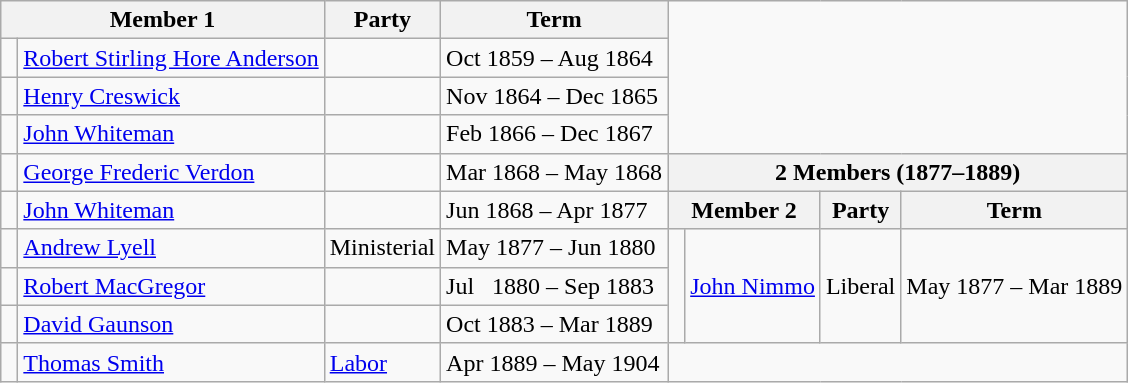<table class="wikitable">
<tr>
<th colspan="2">Member 1</th>
<th>Party</th>
<th>Term</th>
</tr>
<tr>
<td> </td>
<td><a href='#'>Robert Stirling Hore Anderson</a></td>
<td></td>
<td>Oct 1859 – Aug 1864</td>
</tr>
<tr>
<td> </td>
<td><a href='#'>Henry Creswick</a></td>
<td></td>
<td>Nov 1864 – Dec 1865</td>
</tr>
<tr>
<td> </td>
<td><a href='#'>John Whiteman</a></td>
<td></td>
<td>Feb 1866 – Dec 1867</td>
</tr>
<tr>
<td> </td>
<td><a href='#'>George Frederic Verdon</a></td>
<td></td>
<td>Mar 1868 – May 1868</td>
<th colspan="4">2 Members (1877–1889)</th>
</tr>
<tr>
<td> </td>
<td><a href='#'>John Whiteman</a></td>
<td></td>
<td>Jun 1868 – Apr 1877</td>
<th colspan="2">Member 2</th>
<th>Party</th>
<th>Term</th>
</tr>
<tr>
<td> </td>
<td><a href='#'>Andrew Lyell</a></td>
<td>Ministerial</td>
<td>May 1877 – Jun 1880</td>
<td rowspan=3> </td>
<td rowspan=3><a href='#'>John Nimmo</a></td>
<td rowspan=3>Liberal</td>
<td rowspan=3>May 1877 – Mar 1889</td>
</tr>
<tr>
<td> </td>
<td><a href='#'>Robert MacGregor</a></td>
<td></td>
<td>Jul   1880 – Sep 1883</td>
</tr>
<tr>
<td> </td>
<td><a href='#'>David Gaunson</a></td>
<td></td>
<td>Oct 1883 – Mar 1889</td>
</tr>
<tr>
<td> </td>
<td><a href='#'>Thomas Smith</a></td>
<td><a href='#'>Labor</a></td>
<td>Apr 1889 – May 1904</td>
</tr>
</table>
